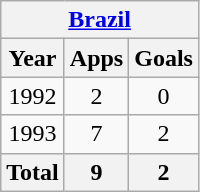<table class="wikitable" style="text-align:center">
<tr>
<th colspan=3><a href='#'>Brazil</a></th>
</tr>
<tr>
<th>Year</th>
<th>Apps</th>
<th>Goals</th>
</tr>
<tr>
<td>1992</td>
<td>2</td>
<td>0</td>
</tr>
<tr>
<td>1993</td>
<td>7</td>
<td>2</td>
</tr>
<tr>
<th>Total</th>
<th>9</th>
<th>2</th>
</tr>
</table>
